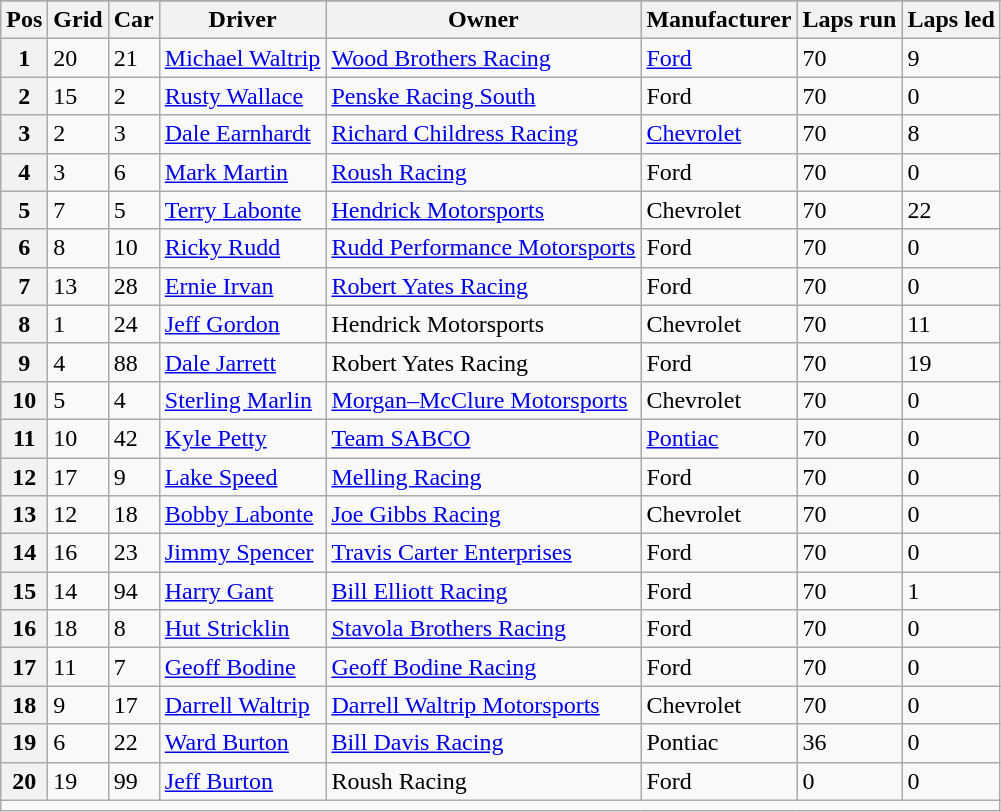<table class="sortable wikitable" border="1">
<tr>
</tr>
<tr>
<th scope="col">Pos</th>
<th scope="col">Grid</th>
<th scope="col">Car</th>
<th scope="col">Driver</th>
<th scope="col">Owner</th>
<th scope="col">Manufacturer</th>
<th scope="col">Laps run</th>
<th scope="col">Laps led</th>
</tr>
<tr>
<th scope="row">1</th>
<td>20</td>
<td>21</td>
<td><a href='#'>Michael Waltrip</a></td>
<td><a href='#'>Wood Brothers Racing</a></td>
<td><a href='#'>Ford</a></td>
<td>70</td>
<td>9</td>
</tr>
<tr>
<th scope="row">2</th>
<td>15</td>
<td>2</td>
<td><a href='#'>Rusty Wallace</a></td>
<td><a href='#'>Penske Racing South</a></td>
<td>Ford</td>
<td>70</td>
<td>0</td>
</tr>
<tr>
<th scope="row">3</th>
<td>2</td>
<td>3</td>
<td><a href='#'>Dale Earnhardt</a></td>
<td><a href='#'>Richard Childress Racing</a></td>
<td><a href='#'>Chevrolet</a></td>
<td>70</td>
<td>8</td>
</tr>
<tr>
<th scope="row">4</th>
<td>3</td>
<td>6</td>
<td><a href='#'>Mark Martin</a></td>
<td><a href='#'>Roush Racing</a></td>
<td>Ford</td>
<td>70</td>
<td>0</td>
</tr>
<tr>
<th scope="row">5</th>
<td>7</td>
<td>5</td>
<td><a href='#'>Terry Labonte</a></td>
<td><a href='#'>Hendrick Motorsports</a></td>
<td>Chevrolet</td>
<td>70</td>
<td>22</td>
</tr>
<tr>
<th scope="row">6</th>
<td>8</td>
<td>10</td>
<td><a href='#'>Ricky Rudd</a></td>
<td><a href='#'>Rudd Performance Motorsports</a></td>
<td>Ford</td>
<td>70</td>
<td>0</td>
</tr>
<tr>
<th scope="row">7</th>
<td>13</td>
<td>28</td>
<td><a href='#'>Ernie Irvan</a></td>
<td><a href='#'>Robert Yates Racing</a></td>
<td>Ford</td>
<td>70</td>
<td>0</td>
</tr>
<tr>
<th scope="row">8</th>
<td>1</td>
<td>24</td>
<td><a href='#'>Jeff Gordon</a></td>
<td>Hendrick Motorsports</td>
<td>Chevrolet</td>
<td>70</td>
<td>11</td>
</tr>
<tr>
<th scope="row">9</th>
<td>4</td>
<td>88</td>
<td><a href='#'>Dale Jarrett</a></td>
<td>Robert Yates Racing</td>
<td>Ford</td>
<td>70</td>
<td>19</td>
</tr>
<tr>
<th scope="row">10</th>
<td>5</td>
<td>4</td>
<td><a href='#'>Sterling Marlin</a></td>
<td><a href='#'>Morgan–McClure Motorsports</a></td>
<td>Chevrolet</td>
<td>70</td>
<td>0</td>
</tr>
<tr>
<th scope="row">11</th>
<td>10</td>
<td>42</td>
<td><a href='#'>Kyle Petty</a></td>
<td><a href='#'>Team SABCO</a></td>
<td><a href='#'>Pontiac</a></td>
<td>70</td>
<td>0</td>
</tr>
<tr>
<th scope="row">12</th>
<td>17</td>
<td>9</td>
<td><a href='#'>Lake Speed</a></td>
<td><a href='#'>Melling Racing</a></td>
<td>Ford</td>
<td>70</td>
<td>0</td>
</tr>
<tr>
<th scope="row">13</th>
<td>12</td>
<td>18</td>
<td><a href='#'>Bobby Labonte</a></td>
<td><a href='#'>Joe Gibbs Racing</a></td>
<td>Chevrolet</td>
<td>70</td>
<td>0</td>
</tr>
<tr>
<th scope="row">14</th>
<td>16</td>
<td>23</td>
<td><a href='#'>Jimmy Spencer</a></td>
<td><a href='#'>Travis Carter Enterprises</a></td>
<td>Ford</td>
<td>70</td>
<td>0</td>
</tr>
<tr>
<th scope="row">15</th>
<td>14</td>
<td>94</td>
<td><a href='#'>Harry Gant</a></td>
<td><a href='#'>Bill Elliott Racing</a></td>
<td>Ford</td>
<td>70</td>
<td>1</td>
</tr>
<tr>
<th scope="row">16</th>
<td>18</td>
<td>8</td>
<td><a href='#'>Hut Stricklin</a></td>
<td><a href='#'>Stavola Brothers Racing</a></td>
<td>Ford</td>
<td>70</td>
<td>0</td>
</tr>
<tr>
<th scope="row">17</th>
<td>11</td>
<td>7</td>
<td><a href='#'>Geoff Bodine</a></td>
<td><a href='#'>Geoff Bodine Racing</a></td>
<td>Ford</td>
<td>70</td>
<td>0</td>
</tr>
<tr>
<th scope="row">18</th>
<td>9</td>
<td>17</td>
<td><a href='#'>Darrell Waltrip</a></td>
<td><a href='#'>Darrell Waltrip Motorsports</a></td>
<td>Chevrolet</td>
<td>70</td>
<td>0</td>
</tr>
<tr>
<th scope="row">19</th>
<td>6</td>
<td>22</td>
<td><a href='#'>Ward Burton</a></td>
<td><a href='#'>Bill Davis Racing</a></td>
<td>Pontiac</td>
<td>36</td>
<td>0</td>
</tr>
<tr>
<th scope="row">20</th>
<td>19</td>
<td>99</td>
<td><a href='#'>Jeff Burton</a></td>
<td>Roush Racing</td>
<td>Ford</td>
<td>0</td>
<td>0</td>
</tr>
<tr class="sortbottom">
<td colspan="8"></td>
</tr>
</table>
